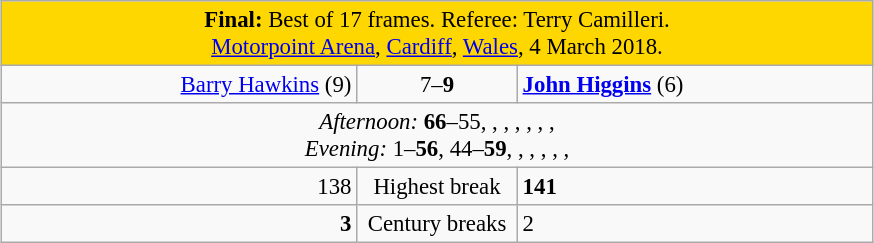<table class="wikitable" style="font-size: 95%; margin: 1em auto 1em auto;">
<tr>
<td colspan="3" align="center" bgcolor="#ffd700"><strong>Final:</strong> Best of 17 frames. Referee: Terry Camilleri.<br> <a href='#'>Motorpoint Arena</a>, <a href='#'>Cardiff</a>, <a href='#'>Wales</a>, 4 March 2018.</td>
</tr>
<tr>
<td width="230" align="right"><a href='#'>Barry Hawkins</a> (9)<br></td>
<td width="100" align="center">7–<strong>9</strong></td>
<td width="230"><strong><a href='#'>John Higgins</a></strong> (6)<br></td>
</tr>
<tr>
<td colspan="3" align="center" style="font-size: 100%"><em>Afternoon:</em> <strong>66</strong>–55, , , , , , ,  <br><em>Evening:</em> 1–<strong>56</strong>, 44–<strong>59</strong>, , , , , , </td>
</tr>
<tr>
<td align="right">138</td>
<td align="center">Highest break</td>
<td><strong>141</strong></td>
</tr>
<tr>
<td align="right"><strong>3</strong></td>
<td align="center">Century breaks</td>
<td>2</td>
</tr>
</table>
